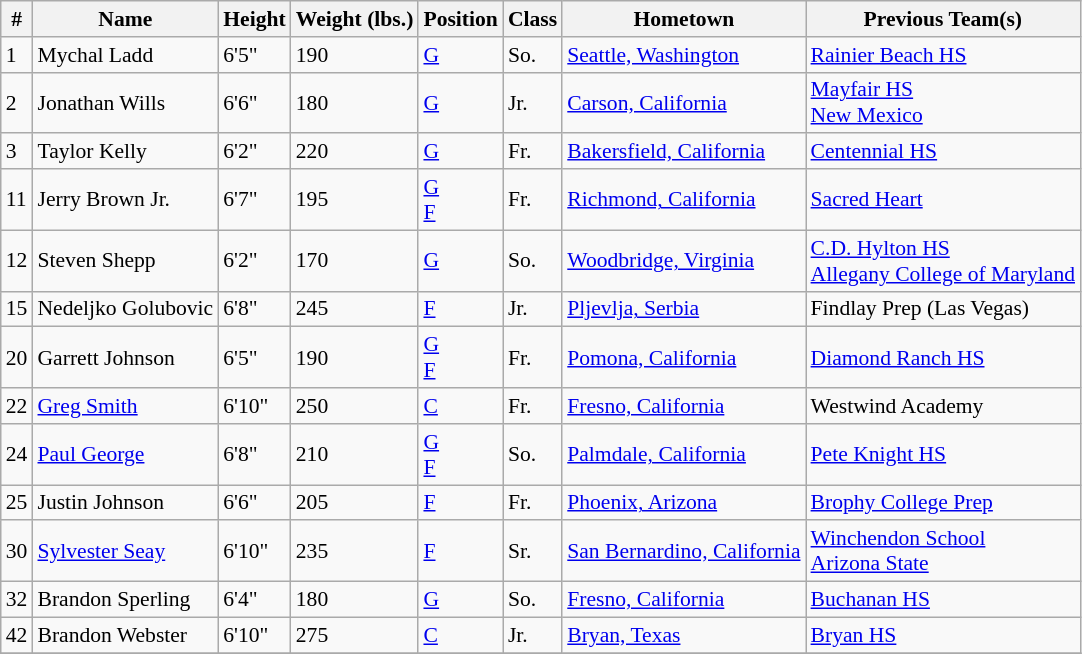<table class="wikitable" style="font-size: 90%">
<tr>
<th>#</th>
<th>Name</th>
<th>Height</th>
<th>Weight (lbs.)</th>
<th>Position</th>
<th>Class</th>
<th>Hometown</th>
<th>Previous Team(s)</th>
</tr>
<tr>
<td>1</td>
<td>Mychal Ladd</td>
<td>6'5"</td>
<td>190</td>
<td><a href='#'>G</a></td>
<td>So.</td>
<td><a href='#'>Seattle, Washington</a></td>
<td><a href='#'>Rainier Beach HS</a></td>
</tr>
<tr>
<td>2</td>
<td>Jonathan Wills</td>
<td>6'6"</td>
<td>180</td>
<td><a href='#'>G</a></td>
<td>Jr.</td>
<td><a href='#'>Carson, California</a></td>
<td><a href='#'>Mayfair HS</a> <br><a href='#'>New Mexico</a></td>
</tr>
<tr>
<td>3</td>
<td>Taylor Kelly</td>
<td>6'2"</td>
<td>220</td>
<td><a href='#'>G</a></td>
<td>Fr.</td>
<td><a href='#'>Bakersfield, California</a></td>
<td><a href='#'>Centennial HS</a></td>
</tr>
<tr>
<td>11</td>
<td>Jerry Brown Jr.</td>
<td>6'7"</td>
<td>195</td>
<td><a href='#'>G</a><br><a href='#'>F</a></td>
<td>Fr.</td>
<td><a href='#'>Richmond, California</a></td>
<td><a href='#'>Sacred Heart</a></td>
</tr>
<tr>
<td>12</td>
<td>Steven Shepp</td>
<td>6'2"</td>
<td>170</td>
<td><a href='#'>G</a></td>
<td>So.</td>
<td><a href='#'>Woodbridge, Virginia</a></td>
<td><a href='#'>C.D. Hylton HS</a><br><a href='#'>Allegany College of Maryland</a></td>
</tr>
<tr>
<td>15</td>
<td>Nedeljko Golubovic</td>
<td>6'8"</td>
<td>245</td>
<td><a href='#'>F</a></td>
<td>Jr.</td>
<td><a href='#'>Pljevlja, Serbia</a></td>
<td>Findlay Prep (Las Vegas)</td>
</tr>
<tr>
<td>20</td>
<td>Garrett Johnson</td>
<td>6'5"</td>
<td>190</td>
<td><a href='#'>G</a><br><a href='#'>F</a></td>
<td>Fr.</td>
<td><a href='#'>Pomona, California</a></td>
<td><a href='#'>Diamond Ranch HS</a></td>
</tr>
<tr>
<td>22</td>
<td><a href='#'>Greg Smith</a></td>
<td>6'10"</td>
<td>250</td>
<td><a href='#'>C</a></td>
<td>Fr.</td>
<td><a href='#'>Fresno, California</a></td>
<td>Westwind Academy</td>
</tr>
<tr>
<td>24</td>
<td><a href='#'>Paul George</a></td>
<td>6'8"</td>
<td>210</td>
<td><a href='#'>G</a><br><a href='#'>F</a></td>
<td>So.</td>
<td><a href='#'>Palmdale, California</a></td>
<td><a href='#'>Pete Knight HS</a></td>
</tr>
<tr>
<td>25</td>
<td>Justin Johnson</td>
<td>6'6"</td>
<td>205</td>
<td><a href='#'>F</a></td>
<td>Fr.</td>
<td><a href='#'>Phoenix, Arizona</a></td>
<td><a href='#'>Brophy College Prep</a></td>
</tr>
<tr>
<td>30</td>
<td><a href='#'>Sylvester Seay</a></td>
<td>6'10"</td>
<td>235</td>
<td><a href='#'>F</a></td>
<td>Sr.</td>
<td><a href='#'>San Bernardino, California</a></td>
<td><a href='#'>Winchendon School</a><br><a href='#'>Arizona State</a></td>
</tr>
<tr>
<td>32</td>
<td>Brandon Sperling</td>
<td>6'4"</td>
<td>180</td>
<td><a href='#'>G</a></td>
<td>So.</td>
<td><a href='#'>Fresno, California</a></td>
<td><a href='#'>Buchanan HS</a></td>
</tr>
<tr>
<td>42</td>
<td>Brandon Webster</td>
<td>6'10"</td>
<td>275</td>
<td><a href='#'>C</a></td>
<td>Jr.</td>
<td><a href='#'>Bryan, Texas</a></td>
<td><a href='#'>Bryan HS</a></td>
</tr>
<tr>
</tr>
</table>
